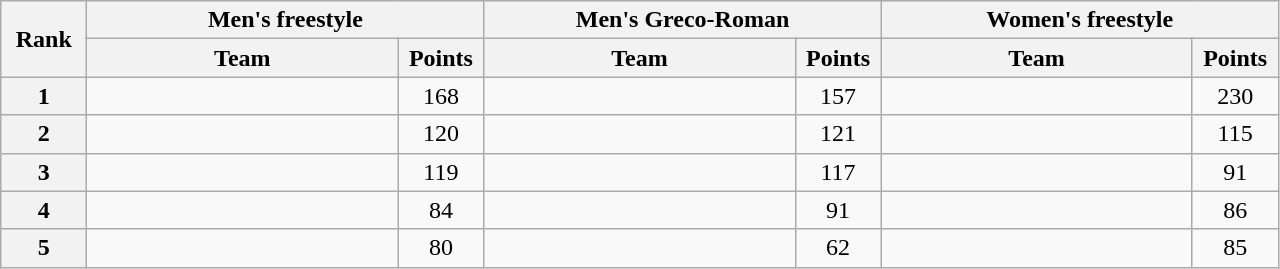<table class="wikitable" style="text-align:center;">
<tr>
<th rowspan="2" width="50">Rank</th>
<th colspan="2">Men's freestyle</th>
<th colspan="2">Men's Greco-Roman</th>
<th colspan="2">Women's freestyle</th>
</tr>
<tr>
<th width="200">Team</th>
<th width="50">Points</th>
<th width="200">Team</th>
<th width="50">Points</th>
<th width="200">Team</th>
<th width="50">Points</th>
</tr>
<tr>
<th>1</th>
<td align="left"></td>
<td>168</td>
<td align="left"></td>
<td>157</td>
<td align="left"></td>
<td>230</td>
</tr>
<tr>
<th>2</th>
<td align="left"></td>
<td>120</td>
<td align="left"></td>
<td>121</td>
<td align="left"></td>
<td>115</td>
</tr>
<tr>
<th>3</th>
<td align="left"></td>
<td>119</td>
<td align="left"></td>
<td>117</td>
<td align="left"></td>
<td>91</td>
</tr>
<tr>
<th>4</th>
<td align="left"></td>
<td>84</td>
<td align="left"></td>
<td>91</td>
<td align="left"></td>
<td>86</td>
</tr>
<tr>
<th>5</th>
<td align="left"></td>
<td>80</td>
<td align="left"></td>
<td>62</td>
<td align="left"></td>
<td>85</td>
</tr>
</table>
